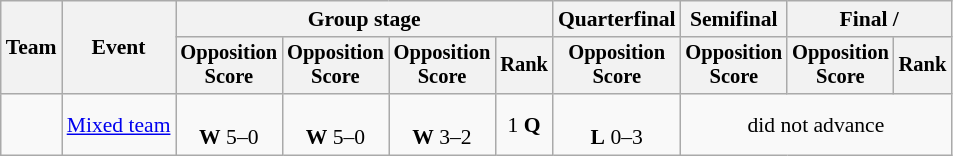<table class=wikitable style=font-size:90%;text-align:center>
<tr>
<th rowspan=2>Team</th>
<th rowspan=2>Event</th>
<th colspan=4>Group stage</th>
<th>Quarterfinal</th>
<th>Semifinal</th>
<th colspan=2>Final / </th>
</tr>
<tr style=font-size:95%>
<th>Opposition<br>Score</th>
<th>Opposition<br>Score</th>
<th>Opposition<br>Score</th>
<th>Rank</th>
<th>Opposition<br>Score</th>
<th>Opposition<br>Score</th>
<th>Opposition<br>Score</th>
<th>Rank</th>
</tr>
<tr>
<td align=left></td>
<td align=left><a href='#'>Mixed team</a></td>
<td><br><strong>W</strong> 5–0</td>
<td><br><strong>W</strong> 5–0</td>
<td><br><strong>W</strong> 3–2</td>
<td>1 <strong>Q</strong></td>
<td><br><strong>L</strong> 0–3</td>
<td colspan=3>did not advance</td>
</tr>
</table>
